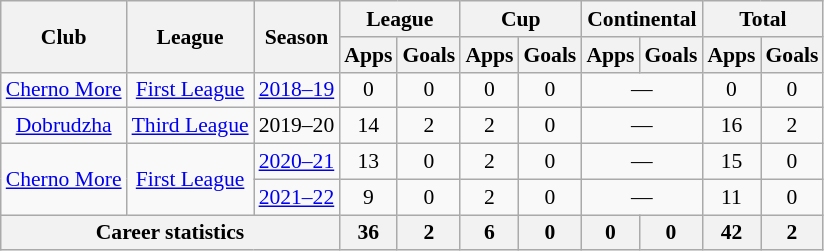<table class="wikitable" style="font-size:90%; text-align: center">
<tr>
<th rowspan=2>Club</th>
<th rowspan=2>League</th>
<th rowspan=2>Season</th>
<th colspan=2>League</th>
<th colspan=2>Cup</th>
<th colspan=2>Continental</th>
<th colspan=2>Total</th>
</tr>
<tr>
<th>Apps</th>
<th>Goals</th>
<th>Apps</th>
<th>Goals</th>
<th>Apps</th>
<th>Goals</th>
<th>Apps</th>
<th>Goals</th>
</tr>
<tr>
<td rowspan=1 valign="center"><a href='#'>Cherno More</a></td>
<td rowspan="1"><a href='#'>First League</a></td>
<td><a href='#'>2018–19</a></td>
<td>0</td>
<td>0</td>
<td>0</td>
<td>0</td>
<td colspan="2">—</td>
<td>0</td>
<td>0</td>
</tr>
<tr>
<td rowspan=1 valign="center"><a href='#'>Dobrudzha</a></td>
<td rowspan="1"><a href='#'>Third League</a></td>
<td>2019–20</td>
<td>14</td>
<td>2</td>
<td>2</td>
<td>0</td>
<td colspan="2">—</td>
<td>16</td>
<td>2</td>
</tr>
<tr>
<td rowspan=2 valign="center"><a href='#'>Cherno More</a></td>
<td rowspan="2"><a href='#'>First League</a></td>
<td><a href='#'>2020–21</a></td>
<td>13</td>
<td>0</td>
<td>2</td>
<td>0</td>
<td colspan="2">—</td>
<td>15</td>
<td>0</td>
</tr>
<tr>
<td><a href='#'>2021–22</a></td>
<td>9</td>
<td>0</td>
<td>2</td>
<td>0</td>
<td colspan="2">—</td>
<td>11</td>
<td>0</td>
</tr>
<tr>
<th colspan=3>Career statistics</th>
<th>36</th>
<th>2</th>
<th>6</th>
<th>0</th>
<th>0</th>
<th>0</th>
<th>42</th>
<th>2</th>
</tr>
</table>
